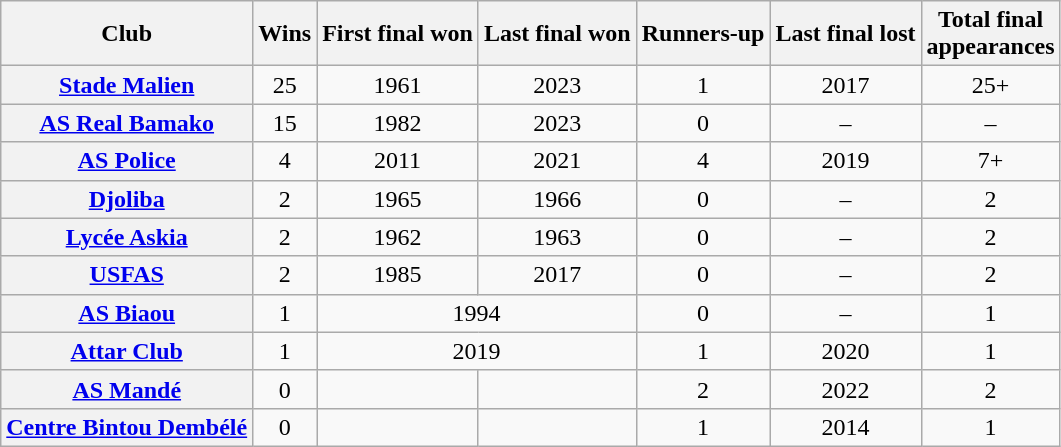<table class="wikitable sortable plainrowheaders" style="text-align:center">
<tr>
<th scope="col">Club</th>
<th scope="col">Wins</th>
<th scope="col">First final won</th>
<th scope="col">Last final won</th>
<th scope="col">Runners-up</th>
<th scope="col">Last final lost</th>
<th scope="col">Total final<br>appearances</th>
</tr>
<tr>
<th scope="row"><a href='#'>Stade Malien</a></th>
<td>25</td>
<td>1961</td>
<td>2023</td>
<td>1</td>
<td>2017</td>
<td>25+</td>
</tr>
<tr>
<th scope="row"><a href='#'>AS Real Bamako</a></th>
<td>15</td>
<td>1982</td>
<td>2023</td>
<td>0</td>
<td>–</td>
<td>–</td>
</tr>
<tr>
<th scope="row"><a href='#'>AS Police</a></th>
<td>4</td>
<td>2011</td>
<td>2021</td>
<td>4</td>
<td>2019</td>
<td>7+</td>
</tr>
<tr>
<th scope="row"><a href='#'>Djoliba</a></th>
<td>2</td>
<td>1965</td>
<td>1966</td>
<td>0</td>
<td>–</td>
<td>2</td>
</tr>
<tr>
<th scope="row"><a href='#'>Lycée Askia</a></th>
<td>2</td>
<td>1962</td>
<td>1963</td>
<td>0</td>
<td>–</td>
<td>2</td>
</tr>
<tr>
<th scope="row"><a href='#'>USFAS</a></th>
<td>2</td>
<td>1985</td>
<td>2017</td>
<td>0</td>
<td>–</td>
<td>2</td>
</tr>
<tr>
<th scope="row"><a href='#'>AS Biaou</a></th>
<td>1</td>
<td colspan="2">1994</td>
<td>0</td>
<td>–</td>
<td>1</td>
</tr>
<tr>
<th scope="row"><a href='#'>Attar Club</a></th>
<td>1</td>
<td colspan="2">2019</td>
<td>1</td>
<td>2020</td>
<td>1</td>
</tr>
<tr>
<th scope="row"><a href='#'>AS Mandé</a></th>
<td>0</td>
<td></td>
<td></td>
<td>2</td>
<td>2022</td>
<td>2</td>
</tr>
<tr>
<th scope="row"><a href='#'>Centre Bintou Dembélé</a></th>
<td>0</td>
<td></td>
<td></td>
<td>1</td>
<td>2014</td>
<td>1</td>
</tr>
</table>
